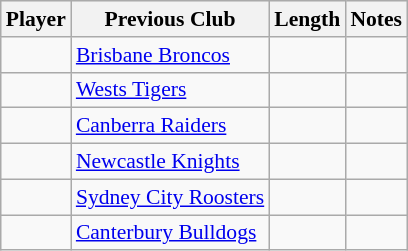<table class="wikitable" style="font-size:90%">
<tr bgcolor="#efefef">
<th>Player</th>
<th>Previous Club</th>
<th>Length</th>
<th>Notes</th>
</tr>
<tr>
<td align=left></td>
<td><a href='#'>Brisbane Broncos</a></td>
<td></td>
<td></td>
</tr>
<tr>
<td align=left></td>
<td><a href='#'>Wests Tigers</a></td>
<td></td>
<td></td>
</tr>
<tr>
<td align=left></td>
<td><a href='#'>Canberra Raiders</a></td>
<td></td>
<td></td>
</tr>
<tr>
<td align=left></td>
<td><a href='#'>Newcastle Knights</a></td>
<td></td>
<td></td>
</tr>
<tr>
<td align=left></td>
<td><a href='#'>Sydney City Roosters</a></td>
<td></td>
<td></td>
</tr>
<tr>
<td align=left></td>
<td><a href='#'>Canterbury Bulldogs</a></td>
<td></td>
<td></td>
</tr>
</table>
